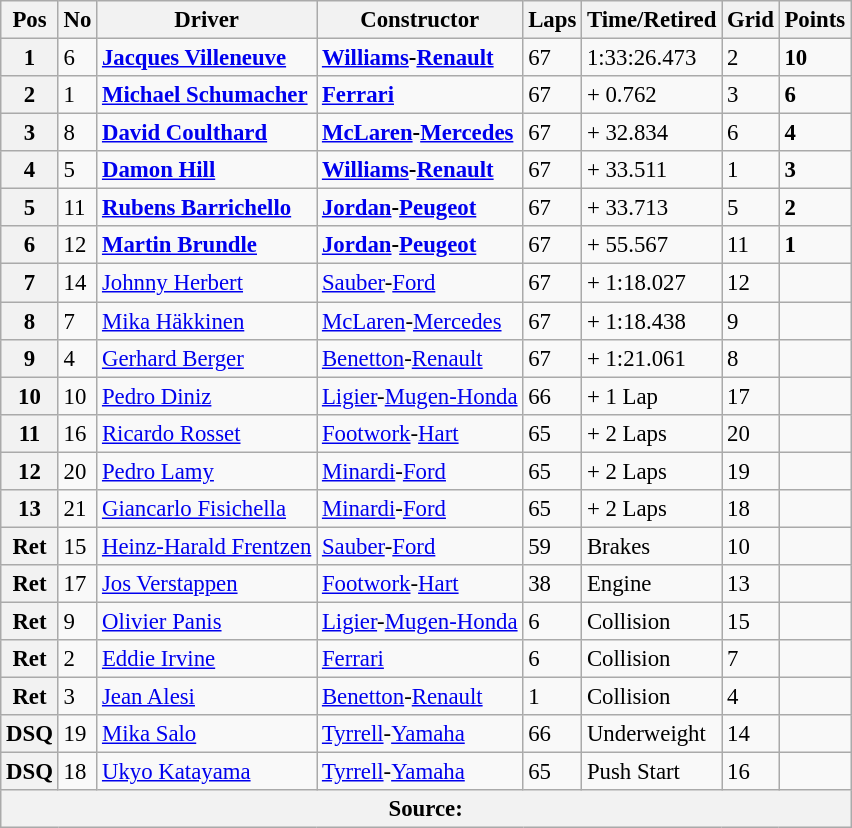<table class="wikitable" style="font-size: 95%;">
<tr>
<th>Pos</th>
<th>No</th>
<th>Driver</th>
<th>Constructor</th>
<th>Laps</th>
<th>Time/Retired</th>
<th>Grid</th>
<th>Points</th>
</tr>
<tr>
<th>1</th>
<td>6</td>
<td> <strong><a href='#'>Jacques Villeneuve</a></strong></td>
<td><strong><a href='#'>Williams</a>-<a href='#'>Renault</a></strong></td>
<td>67</td>
<td>1:33:26.473</td>
<td>2</td>
<td><strong>10</strong></td>
</tr>
<tr>
<th>2</th>
<td>1</td>
<td> <strong><a href='#'>Michael Schumacher</a></strong></td>
<td><strong><a href='#'>Ferrari</a></strong></td>
<td>67</td>
<td>+ 0.762</td>
<td>3</td>
<td><strong>6</strong></td>
</tr>
<tr>
<th>3</th>
<td>8</td>
<td> <strong><a href='#'>David Coulthard</a></strong></td>
<td><strong><a href='#'>McLaren</a>-<a href='#'>Mercedes</a></strong></td>
<td>67</td>
<td>+ 32.834</td>
<td>6</td>
<td><strong>4</strong></td>
</tr>
<tr>
<th>4</th>
<td>5</td>
<td> <strong><a href='#'>Damon Hill</a></strong></td>
<td><strong><a href='#'>Williams</a>-<a href='#'>Renault</a></strong></td>
<td>67</td>
<td>+ 33.511</td>
<td>1</td>
<td><strong>3</strong></td>
</tr>
<tr>
<th>5</th>
<td>11</td>
<td> <strong><a href='#'>Rubens Barrichello</a></strong></td>
<td><strong><a href='#'>Jordan</a>-<a href='#'>Peugeot</a></strong></td>
<td>67</td>
<td>+ 33.713</td>
<td>5</td>
<td><strong>2</strong></td>
</tr>
<tr>
<th>6</th>
<td>12</td>
<td> <strong><a href='#'>Martin Brundle</a></strong></td>
<td><strong><a href='#'>Jordan</a>-<a href='#'>Peugeot</a></strong></td>
<td>67</td>
<td>+ 55.567</td>
<td>11</td>
<td><strong>1</strong></td>
</tr>
<tr>
<th>7</th>
<td>14</td>
<td> <a href='#'>Johnny Herbert</a></td>
<td><a href='#'>Sauber</a>-<a href='#'>Ford</a></td>
<td>67</td>
<td>+ 1:18.027</td>
<td>12</td>
<td> </td>
</tr>
<tr>
<th>8</th>
<td>7</td>
<td> <a href='#'>Mika Häkkinen</a></td>
<td><a href='#'>McLaren</a>-<a href='#'>Mercedes</a></td>
<td>67</td>
<td>+ 1:18.438</td>
<td>9</td>
<td> </td>
</tr>
<tr>
<th>9</th>
<td>4</td>
<td> <a href='#'>Gerhard Berger</a></td>
<td><a href='#'>Benetton</a>-<a href='#'>Renault</a></td>
<td>67</td>
<td>+ 1:21.061</td>
<td>8</td>
<td> </td>
</tr>
<tr>
<th>10</th>
<td>10</td>
<td> <a href='#'>Pedro Diniz</a></td>
<td><a href='#'>Ligier</a>-<a href='#'>Mugen-Honda</a></td>
<td>66</td>
<td>+ 1 Lap</td>
<td>17</td>
<td> </td>
</tr>
<tr>
<th>11</th>
<td>16</td>
<td> <a href='#'>Ricardo Rosset</a></td>
<td><a href='#'>Footwork</a>-<a href='#'>Hart</a></td>
<td>65</td>
<td>+ 2 Laps</td>
<td>20</td>
<td> </td>
</tr>
<tr>
<th>12</th>
<td>20</td>
<td> <a href='#'>Pedro Lamy</a></td>
<td><a href='#'>Minardi</a>-<a href='#'>Ford</a></td>
<td>65</td>
<td>+ 2 Laps</td>
<td>19</td>
<td> </td>
</tr>
<tr>
<th>13</th>
<td>21</td>
<td> <a href='#'>Giancarlo Fisichella</a></td>
<td><a href='#'>Minardi</a>-<a href='#'>Ford</a></td>
<td>65</td>
<td>+ 2 Laps</td>
<td>18</td>
<td> </td>
</tr>
<tr>
<th>Ret</th>
<td>15</td>
<td> <a href='#'>Heinz-Harald Frentzen</a></td>
<td><a href='#'>Sauber</a>-<a href='#'>Ford</a></td>
<td>59</td>
<td>Brakes</td>
<td>10</td>
<td> </td>
</tr>
<tr>
<th>Ret</th>
<td>17</td>
<td> <a href='#'>Jos Verstappen</a></td>
<td><a href='#'>Footwork</a>-<a href='#'>Hart</a></td>
<td>38</td>
<td>Engine</td>
<td>13</td>
<td> </td>
</tr>
<tr>
<th>Ret</th>
<td>9</td>
<td> <a href='#'>Olivier Panis</a></td>
<td><a href='#'>Ligier</a>-<a href='#'>Mugen-Honda</a></td>
<td>6</td>
<td>Collision</td>
<td>15</td>
<td> </td>
</tr>
<tr>
<th>Ret</th>
<td>2</td>
<td> <a href='#'>Eddie Irvine</a></td>
<td><a href='#'>Ferrari</a></td>
<td>6</td>
<td>Collision</td>
<td>7</td>
<td> </td>
</tr>
<tr>
<th>Ret</th>
<td>3</td>
<td> <a href='#'>Jean Alesi</a></td>
<td><a href='#'>Benetton</a>-<a href='#'>Renault</a></td>
<td>1</td>
<td>Collision</td>
<td>4</td>
<td> </td>
</tr>
<tr>
<th>DSQ</th>
<td>19</td>
<td> <a href='#'>Mika Salo</a></td>
<td><a href='#'>Tyrrell</a>-<a href='#'>Yamaha</a></td>
<td>66</td>
<td>Underweight</td>
<td>14</td>
<td> </td>
</tr>
<tr>
<th>DSQ</th>
<td>18</td>
<td> <a href='#'>Ukyo Katayama</a></td>
<td><a href='#'>Tyrrell</a>-<a href='#'>Yamaha</a></td>
<td>65</td>
<td>Push Start</td>
<td>16</td>
<td> </td>
</tr>
<tr>
<th colspan="8">Source:</th>
</tr>
</table>
